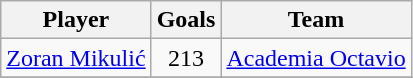<table class="wikitable">
<tr>
<th>Player</th>
<th>Goals</th>
<th>Team</th>
</tr>
<tr>
<td> <a href='#'>Zoran Mikulić</a></td>
<td style="text-align:center;">213</td>
<td><a href='#'>Academia Octavio</a></td>
</tr>
<tr>
</tr>
</table>
